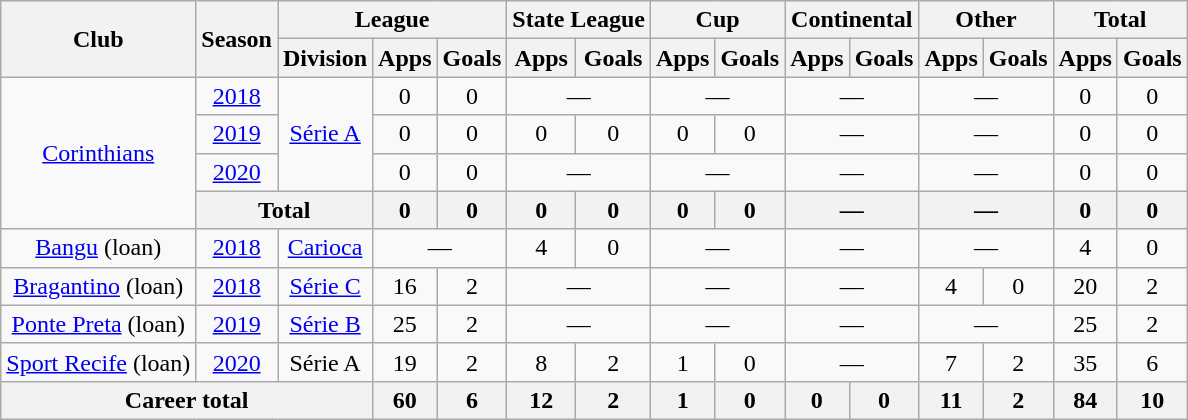<table class="wikitable" style="text-align: center;">
<tr>
<th rowspan="2">Club</th>
<th rowspan="2">Season</th>
<th colspan="3">League</th>
<th colspan="2">State League</th>
<th colspan="2">Cup</th>
<th colspan="2">Continental</th>
<th colspan="2">Other</th>
<th colspan="2">Total</th>
</tr>
<tr>
<th>Division</th>
<th>Apps</th>
<th>Goals</th>
<th>Apps</th>
<th>Goals</th>
<th>Apps</th>
<th>Goals</th>
<th>Apps</th>
<th>Goals</th>
<th>Apps</th>
<th>Goals</th>
<th>Apps</th>
<th>Goals</th>
</tr>
<tr>
<td rowspan="4" valign="center"><a href='#'>Corinthians</a></td>
<td><a href='#'>2018</a></td>
<td rowspan="3"><a href='#'>Série A</a></td>
<td>0</td>
<td>0</td>
<td colspan="2">—</td>
<td colspan="2">—</td>
<td colspan="2">—</td>
<td colspan="2">—</td>
<td>0</td>
<td>0</td>
</tr>
<tr>
<td><a href='#'>2019</a></td>
<td>0</td>
<td>0</td>
<td>0</td>
<td>0</td>
<td>0</td>
<td>0</td>
<td colspan="2">—</td>
<td colspan="2">—</td>
<td>0</td>
<td>0</td>
</tr>
<tr>
<td><a href='#'>2020</a></td>
<td>0</td>
<td>0</td>
<td colspan="2">—</td>
<td colspan="2">—</td>
<td colspan="2">—</td>
<td colspan="2">—</td>
<td>0</td>
<td>0</td>
</tr>
<tr>
<th colspan="2">Total</th>
<th>0</th>
<th>0</th>
<th>0</th>
<th>0</th>
<th>0</th>
<th>0</th>
<th colspan="2">—</th>
<th colspan="2">—</th>
<th>0</th>
<th>0</th>
</tr>
<tr>
<td valign="center"><a href='#'>Bangu</a> (loan)</td>
<td><a href='#'>2018</a></td>
<td><a href='#'>Carioca</a></td>
<td colspan="2">—</td>
<td>4</td>
<td>0</td>
<td colspan="2">—</td>
<td colspan="2">—</td>
<td colspan="2">—</td>
<td>4</td>
<td>0</td>
</tr>
<tr>
<td valign="center"><a href='#'>Bragantino</a> (loan)</td>
<td><a href='#'>2018</a></td>
<td><a href='#'>Série C</a></td>
<td>16</td>
<td>2</td>
<td colspan="2">—</td>
<td colspan="2">—</td>
<td colspan="2">—</td>
<td>4</td>
<td>0</td>
<td>20</td>
<td>2</td>
</tr>
<tr>
<td valign="center"><a href='#'>Ponte Preta</a> (loan)</td>
<td><a href='#'>2019</a></td>
<td><a href='#'>Série B</a></td>
<td>25</td>
<td>2</td>
<td colspan="2">—</td>
<td colspan="2">—</td>
<td colspan="2">—</td>
<td colspan="2">—</td>
<td>25</td>
<td>2</td>
</tr>
<tr>
<td valign="center"><a href='#'>Sport Recife</a> (loan)</td>
<td><a href='#'>2020</a></td>
<td>Série A</td>
<td>19</td>
<td>2</td>
<td>8</td>
<td>2</td>
<td>1</td>
<td>0</td>
<td colspan="2">—</td>
<td>7</td>
<td>2</td>
<td>35</td>
<td>6</td>
</tr>
<tr>
<th colspan="3"><strong>Career total</strong></th>
<th>60</th>
<th>6</th>
<th>12</th>
<th>2</th>
<th>1</th>
<th>0</th>
<th>0</th>
<th>0</th>
<th>11</th>
<th>2</th>
<th>84</th>
<th>10</th>
</tr>
</table>
